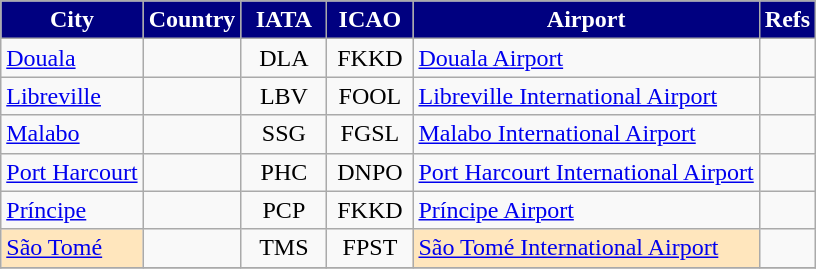<table class="sortable wikitable toccolours">
<tr>
<th style="background:#000080;color: white">City</th>
<th style="background:#000080;color: white">Country</th>
<th style="background:#000080; color:white; width:50px;">IATA</th>
<th style="background:#000080; color:white; width:50px;">ICAO</th>
<th style="background:#000080;color: white">Airport</th>
<th style="background:#000080;color: white" class="unsortable">Refs</th>
</tr>
<tr>
<td><a href='#'>Douala</a></td>
<td></td>
<td align=center>DLA</td>
<td align=center>FKKD</td>
<td><a href='#'>Douala Airport</a></td>
<td></td>
</tr>
<tr>
<td><a href='#'>Libreville</a></td>
<td></td>
<td align=center>LBV</td>
<td align=center>FOOL</td>
<td><a href='#'>Libreville International Airport</a></td>
<td></td>
</tr>
<tr>
<td><a href='#'>Malabo</a></td>
<td></td>
<td align=center>SSG</td>
<td align=center>FGSL</td>
<td><a href='#'>Malabo International Airport</a></td>
<td></td>
</tr>
<tr>
<td><a href='#'>Port Harcourt</a></td>
<td></td>
<td align=center>PHC</td>
<td align=center>DNPO</td>
<td><a href='#'>Port Harcourt International Airport</a></td>
<td></td>
</tr>
<tr>
<td><a href='#'>Príncipe</a></td>
<td></td>
<td align=center>PCP</td>
<td align=center>FKKD</td>
<td><a href='#'>Príncipe Airport</a></td>
<td></td>
</tr>
<tr>
<td style="background-color: #FFE6BD"><a href='#'>São Tomé</a></td>
<td></td>
<td align=center>TMS</td>
<td align=center>FPST</td>
<td style="background-color: #FFE6BD"><a href='#'>São Tomé International Airport</a></td>
<td></td>
</tr>
<tr>
</tr>
</table>
